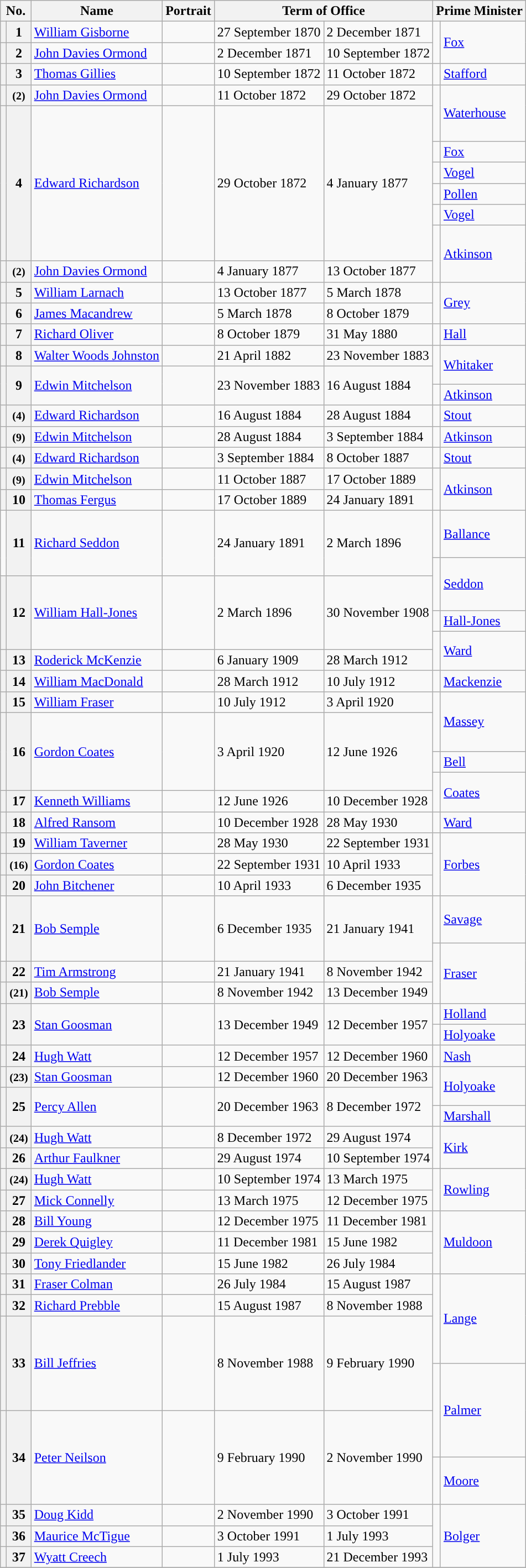<table class="wikitable">
<tr>
<th colspan=2>No.</th>
<th>Name</th>
<th>Portrait</th>
<th colspan=2>Term of Office</th>
<th colspan=2>Prime Minister</th>
</tr>
<tr>
<th style="color:inherit;background:"></th>
<th>1</th>
<td><a href='#'>William Gisborne</a></td>
<td></td>
<td>27 September 1870</td>
<td>2 December 1871</td>
<td rowspan=2 style="color:inherit;background:"></td>
<td rowspan=2><a href='#'>Fox</a></td>
</tr>
<tr>
<th style="color:inherit;background:"></th>
<th>2</th>
<td><a href='#'>John Davies Ormond</a></td>
<td></td>
<td>2 December 1871</td>
<td>10 September 1872</td>
</tr>
<tr>
<th style="color:inherit;background:"></th>
<th>3</th>
<td><a href='#'>Thomas Gillies</a></td>
<td></td>
<td>10 September 1872</td>
<td>11 October 1872</td>
<td style="color:inherit;background:"></td>
<td><a href='#'>Stafford</a></td>
</tr>
<tr>
<th style="color:inherit;background:"></th>
<th><small>(2)</small></th>
<td><a href='#'>John Davies Ormond</a></td>
<td></td>
<td>11 October 1872</td>
<td>29 October 1872</td>
<td style="border-bottom:solid 0 grey; background:"></td>
<td rowspan=2><a href='#'>Waterhouse</a></td>
</tr>
<tr>
<th rowspan=6 style="color:inherit;background:"></th>
<th rowspan=6>4</th>
<td rowspan=6><a href='#'>Edward Richardson</a></td>
<td rowspan=6></td>
<td rowspan=6>29 October 1872</td>
<td rowspan=6>4 January 1877</td>
<td height=36 style="border-top:solid 0 grey; background:"></td>
</tr>
<tr>
<td style="color:inherit;background:"></td>
<td><a href='#'>Fox</a></td>
</tr>
<tr>
<td style="color:inherit;background:"></td>
<td><a href='#'>Vogel</a></td>
</tr>
<tr>
<td style="color:inherit;background:"></td>
<td><a href='#'>Pollen</a></td>
</tr>
<tr>
<td style="color:inherit;background:"></td>
<td><a href='#'>Vogel</a></td>
</tr>
<tr>
<td height=36 style="border-bottom:solid 0 grey; background:"></td>
<td rowspan=2><a href='#'>Atkinson</a></td>
</tr>
<tr>
<th style="color:inherit;background:"></th>
<th><small>(2)</small></th>
<td><a href='#'>John Davies Ormond</a></td>
<td></td>
<td>4 January 1877</td>
<td>13 October 1877</td>
<td style="border-top:solid 0 grey; background:"></td>
</tr>
<tr>
<th style="color:inherit;background:"></th>
<th>5</th>
<td><a href='#'>William Larnach</a></td>
<td></td>
<td>13 October 1877</td>
<td>5 March 1878</td>
<td rowspan=2 style="color:inherit;background:"></td>
<td rowspan=2><a href='#'>Grey</a></td>
</tr>
<tr>
<th style="color:inherit;background:"></th>
<th>6</th>
<td><a href='#'>James Macandrew</a></td>
<td></td>
<td>5 March 1878</td>
<td>8 October 1879</td>
</tr>
<tr>
<th style="color:inherit;background:"></th>
<th>7</th>
<td><a href='#'>Richard Oliver</a></td>
<td></td>
<td>8 October 1879</td>
<td>31 May 1880</td>
<td style="color:inherit;background:"></td>
<td><a href='#'>Hall</a></td>
</tr>
<tr>
<th style="color:inherit;background:"></th>
<th>8</th>
<td><a href='#'>Walter Woods Johnston</a></td>
<td></td>
<td>21 April 1882</td>
<td>23 November 1883</td>
<td rowspan=2 style="color:inherit;background:"></td>
<td rowspan=2><a href='#'>Whitaker</a></td>
</tr>
<tr>
<th height=15 style="border-bottom:solid 0 grey; background:"></th>
<th rowspan=2>9</th>
<td rowspan=2><a href='#'>Edwin Mitchelson</a></td>
<td rowspan=2></td>
<td rowspan=2>23 November 1883</td>
<td rowspan=2>16 August 1884</td>
</tr>
<tr>
<th height=15 style="border-top:solid 0 grey; background:"></th>
<td style="color:inherit;background:"></td>
<td><a href='#'>Atkinson</a></td>
</tr>
<tr>
<th style="color:inherit;background:"></th>
<th><small>(4)</small></th>
<td><a href='#'>Edward Richardson</a></td>
<td></td>
<td>16 August 1884</td>
<td>28 August 1884</td>
<td style="color:inherit;background:"></td>
<td><a href='#'>Stout</a></td>
</tr>
<tr>
<th style="color:inherit;background:"></th>
<th><small>(9)</small></th>
<td><a href='#'>Edwin Mitchelson</a></td>
<td></td>
<td>28 August 1884</td>
<td>3 September 1884</td>
<td style="color:inherit;background:"></td>
<td><a href='#'>Atkinson</a></td>
</tr>
<tr>
<th style="color:inherit;background:"></th>
<th><small>(4)</small></th>
<td><a href='#'>Edward Richardson</a></td>
<td></td>
<td>3 September 1884</td>
<td>8 October 1887</td>
<td style="color:inherit;background:"></td>
<td><a href='#'>Stout</a></td>
</tr>
<tr>
<th style="color:inherit;background:"></th>
<th><small>(9)</small></th>
<td><a href='#'>Edwin Mitchelson</a></td>
<td></td>
<td>11 October 1887</td>
<td>17 October 1889</td>
<td rowspan=2 style="color:inherit;background:"></td>
<td rowspan=2><a href='#'>Atkinson</a></td>
</tr>
<tr>
<th style="color:inherit;background:"></th>
<th>10</th>
<td><a href='#'>Thomas Fergus</a></td>
<td></td>
<td>17 October 1889</td>
<td>24 January 1891</td>
</tr>
<tr>
<td height=50 style="border-bottom:solid 0 grey; background:"></td>
<th rowspan=2>11</th>
<td rowspan=2><a href='#'>Richard Seddon</a></td>
<td rowspan=2></td>
<td rowspan=2>24 January 1891</td>
<td rowspan=2>2 March 1896</td>
<td style="color:inherit;background:"></td>
<td><a href='#'>Ballance</a></td>
</tr>
<tr>
<td height=15 style="border-top:solid 0 grey; background:"></td>
<td style="border-bottom:solid 0 grey; background:"></td>
<td rowspan=2><a href='#'>Seddon</a></td>
</tr>
<tr>
<th rowspan=3 style="color:inherit;background:"></th>
<th rowspan=3>12</th>
<td rowspan=3><a href='#'>William Hall-Jones</a></td>
<td rowspan=3></td>
<td rowspan=3>2 March 1896</td>
<td rowspan=3>30 November 1908</td>
<td height=35 style="border-top:solid 0 grey; background:"></td>
</tr>
<tr>
<td height=15 style="color:inherit;background:"></td>
<td><a href='#'>Hall-Jones</a></td>
</tr>
<tr>
<td height=15 style="border-bottom:solid 0 grey; background:"></td>
<td rowspan=2><a href='#'>Ward</a></td>
</tr>
<tr>
<th style="color:inherit;background:"></th>
<th>13</th>
<td><a href='#'>Roderick McKenzie</a></td>
<td></td>
<td>6 January 1909</td>
<td>28 March 1912</td>
<td style="border-top:solid 0 grey; background:"></td>
</tr>
<tr>
<th style="color:inherit;background:"></th>
<th>14</th>
<td><a href='#'>William MacDonald</a></td>
<td></td>
<td>28 March 1912</td>
<td>10 July 1912</td>
<td style="color:inherit;background:"></td>
<td><a href='#'>Mackenzie</a></td>
</tr>
<tr>
<th style="color:inherit;background:"></th>
<th>15</th>
<td><a href='#'>William Fraser</a></td>
<td></td>
<td>10 July 1912</td>
<td>3 April 1920</td>
<td style="border-bottom:solid 0 grey; background:"></td>
<td rowspan=2><a href='#'>Massey</a></td>
</tr>
<tr>
<th rowspan=3 style="color:inherit;background:"></th>
<th rowspan=3>16</th>
<td rowspan=3><a href='#'>Gordon Coates</a></td>
<td rowspan=3></td>
<td rowspan=3>3 April 1920</td>
<td rowspan=3>12 June 1926</td>
<td height=40 style="border-top:solid 0 grey; background:"></td>
</tr>
<tr>
<td height=15 style="color:inherit;background:"></td>
<td><a href='#'>Bell</a></td>
</tr>
<tr>
<td height=15 style="border-bottom:solid 0 grey; background:"></td>
<td rowspan=2><a href='#'>Coates</a></td>
</tr>
<tr>
<th style="color:inherit;background:"></th>
<th>17</th>
<td><a href='#'>Kenneth Williams</a></td>
<td></td>
<td>12 June 1926</td>
<td>10 December 1928</td>
<td style="border-top:solid 0 grey; background:"></td>
</tr>
<tr>
<th style="color:inherit;background:"></th>
<th>18</th>
<td><a href='#'>Alfred Ransom</a></td>
<td></td>
<td>10 December 1928</td>
<td>28 May 1930</td>
<td style="color:inherit;background:"></td>
<td><a href='#'>Ward</a></td>
</tr>
<tr>
<th style="color:inherit;background:"></th>
<th>19</th>
<td><a href='#'>William Taverner</a></td>
<td></td>
<td>28 May 1930</td>
<td>22 September 1931</td>
<td rowspan=3 style="color:inherit;background:"></td>
<td rowspan=3><a href='#'>Forbes</a></td>
</tr>
<tr>
<th style="color:inherit;background:"></th>
<th><small>(16)</small></th>
<td><a href='#'>Gordon Coates</a></td>
<td></td>
<td>22 September 1931</td>
<td>10 April 1933</td>
</tr>
<tr>
<th style="color:inherit;background:"></th>
<th>20</th>
<td><a href='#'>John Bitchener</a></td>
<td></td>
<td>10 April 1933</td>
<td>6 December 1935</td>
</tr>
<tr>
<td height=50 style="border-bottom:solid 0 grey; background:"></td>
<th rowspan=2>21</th>
<td rowspan=2><a href='#'>Bob Semple</a></td>
<td rowspan=2></td>
<td rowspan=2>6 December 1935</td>
<td rowspan=2>21 January 1941</td>
<td style="color:inherit;background:"></td>
<td><a href='#'>Savage</a></td>
</tr>
<tr>
<td height=15 style="border-top:solid 0 grey; background:"></td>
<td style="border-bottom:solid 0 grey; background:"></td>
<td rowspan=3><a href='#'>Fraser</a></td>
</tr>
<tr>
<th style="color:inherit;background:"></th>
<th>22</th>
<td><a href='#'>Tim Armstrong</a></td>
<td></td>
<td>21 January 1941</td>
<td>8 November 1942</td>
<td rowspan=2 style="border-top:solid 0 grey; background:"></td>
</tr>
<tr>
<th style="color:inherit;background:"></th>
<th><small>(21)</small></th>
<td><a href='#'>Bob Semple</a></td>
<td></td>
<td>8 November 1942</td>
<td>13 December 1949</td>
</tr>
<tr>
<th rowspan=2 style="color:inherit;background:"></th>
<th rowspan=2>23</th>
<td rowspan=2><a href='#'>Stan Goosman</a></td>
<td rowspan=2></td>
<td rowspan=2>13 December 1949</td>
<td rowspan=2>12 December 1957</td>
<td style="color:inherit;background:"></td>
<td><a href='#'>Holland</a></td>
</tr>
<tr>
<td style="color:inherit;background:"></td>
<td><a href='#'>Holyoake</a></td>
</tr>
<tr>
<th style="color:inherit;background:"></th>
<th>24</th>
<td><a href='#'>Hugh Watt</a></td>
<td></td>
<td>12 December 1957</td>
<td>12 December 1960</td>
<td style="color:inherit;background:"></td>
<td><a href='#'>Nash</a></td>
</tr>
<tr>
<th style="color:inherit;background:"></th>
<th><small>(23)</small></th>
<td><a href='#'>Stan Goosman</a></td>
<td></td>
<td>12 December 1960</td>
<td>20 December 1963</td>
<td rowspan=2 style="color:inherit;background:"></td>
<td rowspan=2><a href='#'>Holyoake</a></td>
</tr>
<tr>
<th height=15 style="border-bottom:solid 0 grey; background:"></th>
<th rowspan=2>25</th>
<td rowspan=2><a href='#'>Percy Allen</a></td>
<td rowspan=2></td>
<td rowspan=2>20 December 1963</td>
<td rowspan=2>8 December 1972</td>
</tr>
<tr>
<th height=15 style="border-top:solid 0 grey; background:"></th>
<td style="color:inherit;background:"></td>
<td><a href='#'>Marshall</a></td>
</tr>
<tr>
<th style="color:inherit;background:"></th>
<th><small>(24)</small></th>
<td><a href='#'>Hugh Watt</a></td>
<td></td>
<td>8 December 1972</td>
<td>29 August 1974</td>
<td rowspan=2 style="color:inherit;background:"></td>
<td rowspan=2><a href='#'>Kirk</a></td>
</tr>
<tr>
<th style="color:inherit;background:"></th>
<th>26</th>
<td><a href='#'>Arthur Faulkner</a></td>
<td></td>
<td>29 August 1974</td>
<td>10 September 1974</td>
</tr>
<tr>
<th style="color:inherit;background:"></th>
<th><small>(24)</small></th>
<td><a href='#'>Hugh Watt</a></td>
<td></td>
<td>10 September 1974</td>
<td>13 March 1975</td>
<td rowspan=2 style="color:inherit;background:"></td>
<td rowspan=2><a href='#'>Rowling</a></td>
</tr>
<tr>
<th style="color:inherit;background:"></th>
<th>27</th>
<td><a href='#'>Mick Connelly</a></td>
<td></td>
<td>13 March 1975</td>
<td>12 December 1975</td>
</tr>
<tr>
<th style="color:inherit;background:"></th>
<th>28</th>
<td><a href='#'>Bill Young</a></td>
<td></td>
<td>12 December 1975</td>
<td>11 December 1981</td>
<td rowspan=3 style="color:inherit;background:"></td>
<td rowspan=3><a href='#'>Muldoon</a></td>
</tr>
<tr>
<th style="color:inherit;background:"></th>
<th>29</th>
<td><a href='#'>Derek Quigley</a></td>
<td></td>
<td>11 December 1981</td>
<td>15 June 1982</td>
</tr>
<tr>
<th style="color:inherit;background:"></th>
<th>30</th>
<td><a href='#'>Tony Friedlander</a></td>
<td></td>
<td>15 June 1982</td>
<td>26 July 1984</td>
</tr>
<tr>
<th style="color:inherit;background:"></th>
<th>31</th>
<td><a href='#'>Fraser Colman</a></td>
<td></td>
<td>26 July 1984</td>
<td>15 August 1987</td>
<td rowspan=3 style="color:inherit;background:"></td>
<td rowspan=3><a href='#'>Lange</a></td>
</tr>
<tr>
<th style="color:inherit;background:"></th>
<th>32</th>
<td><a href='#'>Richard Prebble</a></td>
<td></td>
<td>15 August 1987</td>
<td>8 November 1988</td>
</tr>
<tr>
<th height=50 style="border-bottom:solid 0 grey; background:"></th>
<th rowspan=2>33</th>
<td rowspan=2><a href='#'>Bill Jeffries</a></td>
<td rowspan=2></td>
<td rowspan=2>8 November 1988</td>
<td rowspan=2>9 February 1990</td>
</tr>
<tr>
<th height=50 style="border-top:solid 0 grey; background:"></th>
<td rowspan=2 style="color:inherit;background:"></td>
<td rowspan=2><a href='#'>Palmer</a></td>
</tr>
<tr>
<th height=50 style="border-bottom:solid 0 grey; background:"></th>
<th rowspan=2>34</th>
<td rowspan=2><a href='#'>Peter Neilson</a></td>
<td rowspan=2></td>
<td rowspan=2>9 February 1990</td>
<td rowspan=2>2 November 1990</td>
</tr>
<tr>
<th height=50 style="border-top:solid 0 grey; background:"></th>
<td style="color:inherit;background:"></td>
<td><a href='#'>Moore</a></td>
</tr>
<tr>
<th style="color:inherit;background:"></th>
<th>35</th>
<td><a href='#'>Doug Kidd</a></td>
<td></td>
<td>2 November 1990</td>
<td>3 October 1991</td>
<td rowspan=3 style="color:inherit;background:"></td>
<td rowspan=3><a href='#'>Bolger</a></td>
</tr>
<tr>
<th style="color:inherit;background:"></th>
<th>36</th>
<td><a href='#'>Maurice McTigue</a></td>
<td></td>
<td>3 October 1991</td>
<td>1 July 1993</td>
</tr>
<tr>
<th style="color:inherit;background:"></th>
<th>37</th>
<td><a href='#'>Wyatt Creech</a></td>
<td></td>
<td>1 July 1993</td>
<td>21 December 1993</td>
</tr>
<tr>
</tr>
</table>
